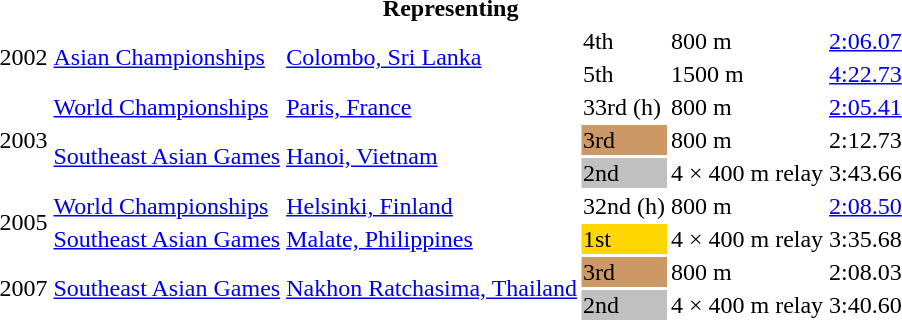<table>
<tr>
<th colspan="6">Representing </th>
</tr>
<tr>
<td rowspan=2>2002</td>
<td rowspan=2><a href='#'>Asian Championships</a></td>
<td rowspan=2><a href='#'>Colombo, Sri Lanka</a></td>
<td>4th</td>
<td>800 m</td>
<td><a href='#'>2:06.07</a></td>
</tr>
<tr>
<td>5th</td>
<td>1500 m</td>
<td><a href='#'>4:22.73</a></td>
</tr>
<tr>
<td rowspan=3>2003</td>
<td><a href='#'>World Championships</a></td>
<td><a href='#'>Paris, France</a></td>
<td>33rd (h)</td>
<td>800 m</td>
<td><a href='#'>2:05.41</a></td>
</tr>
<tr>
<td rowspan=2><a href='#'>Southeast Asian Games</a></td>
<td rowspan=2><a href='#'>Hanoi, Vietnam</a></td>
<td bgcolor=cc9966>3rd</td>
<td>800 m</td>
<td>2:12.73</td>
</tr>
<tr>
<td bgcolor=silver>2nd</td>
<td>4 × 400 m relay</td>
<td>3:43.66</td>
</tr>
<tr>
<td rowspan=2>2005</td>
<td><a href='#'>World Championships</a></td>
<td><a href='#'>Helsinki, Finland</a></td>
<td>32nd (h)</td>
<td>800 m</td>
<td><a href='#'>2:08.50</a></td>
</tr>
<tr>
<td><a href='#'>Southeast Asian Games</a></td>
<td><a href='#'>Malate, Philippines</a></td>
<td bgcolor=gold>1st</td>
<td>4 × 400 m relay</td>
<td>3:35.68</td>
</tr>
<tr>
<td rowspan=2>2007</td>
<td rowspan=2><a href='#'>Southeast Asian Games</a></td>
<td rowspan=2><a href='#'>Nakhon Ratchasima, Thailand</a></td>
<td bgcolor=cc9966>3rd</td>
<td>800 m</td>
<td>2:08.03</td>
</tr>
<tr>
<td bgcolor=silver>2nd</td>
<td>4 × 400 m relay</td>
<td>3:40.60</td>
</tr>
</table>
